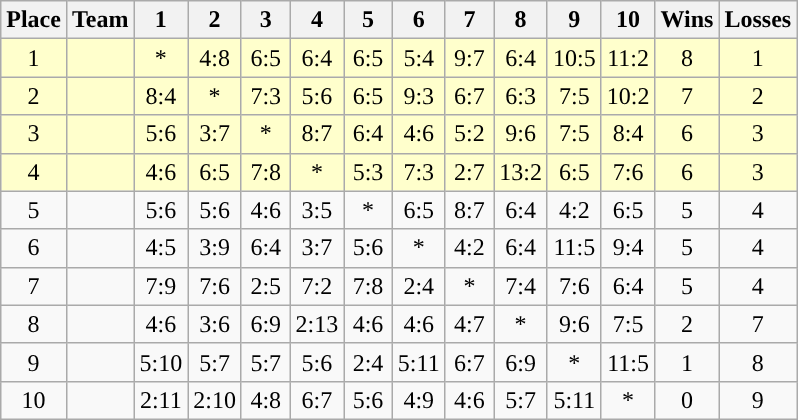<table class="wikitable" style="text-align:center;">
<tr>
<th>Place</th>
<th>Team</th>
<th width="25">1</th>
<th width="25">2</th>
<th width="25">3</th>
<th width="25">4</th>
<th width="25">5</th>
<th width="25">6</th>
<th width="25">7</th>
<th width="25">8</th>
<th width="25">9</th>
<th width="25">10</th>
<th>Wins</th>
<th>Losses</th>
</tr>
<tr bgcolor=#ffc>
<td>1</td>
<td align="left"></td>
<td>*</td>
<td>4:8</td>
<td>6:5</td>
<td>6:4</td>
<td>6:5</td>
<td>5:4</td>
<td>9:7</td>
<td>6:4</td>
<td>10:5</td>
<td>11:2</td>
<td>8</td>
<td>1</td>
</tr>
<tr bgcolor=#ffc>
<td>2</td>
<td align="left"></td>
<td>8:4</td>
<td>*</td>
<td>7:3</td>
<td>5:6</td>
<td>6:5</td>
<td>9:3</td>
<td>6:7</td>
<td>6:3</td>
<td>7:5</td>
<td>10:2</td>
<td>7</td>
<td>2</td>
</tr>
<tr bgcolor=#ffc>
<td>3</td>
<td align="left"></td>
<td>5:6</td>
<td>3:7</td>
<td>*</td>
<td>8:7</td>
<td>6:4</td>
<td>4:6</td>
<td>5:2</td>
<td>9:6</td>
<td>7:5</td>
<td>8:4</td>
<td>6</td>
<td>3</td>
</tr>
<tr bgcolor=#ffc>
<td>4</td>
<td align="left"></td>
<td>4:6</td>
<td>6:5</td>
<td>7:8</td>
<td>*</td>
<td>5:3</td>
<td>7:3</td>
<td>2:7</td>
<td>13:2</td>
<td>6:5</td>
<td>7:6</td>
<td>6</td>
<td>3</td>
</tr>
<tr>
<td>5</td>
<td align="left"></td>
<td>5:6</td>
<td>5:6</td>
<td>4:6</td>
<td>3:5</td>
<td>*</td>
<td>6:5</td>
<td>8:7</td>
<td>6:4</td>
<td>4:2</td>
<td>6:5</td>
<td>5</td>
<td>4</td>
</tr>
<tr>
<td>6</td>
<td align="left"></td>
<td>4:5</td>
<td>3:9</td>
<td>6:4</td>
<td>3:7</td>
<td>5:6</td>
<td>*</td>
<td>4:2</td>
<td>6:4</td>
<td>11:5</td>
<td>9:4</td>
<td>5</td>
<td>4</td>
</tr>
<tr>
<td>7</td>
<td align="left"></td>
<td>7:9</td>
<td>7:6</td>
<td>2:5</td>
<td>7:2</td>
<td>7:8</td>
<td>2:4</td>
<td>*</td>
<td>7:4</td>
<td>7:6</td>
<td>6:4</td>
<td>5</td>
<td>4</td>
</tr>
<tr>
<td>8</td>
<td align="left"></td>
<td>4:6</td>
<td>3:6</td>
<td>6:9</td>
<td>2:13</td>
<td>4:6</td>
<td>4:6</td>
<td>4:7</td>
<td>*</td>
<td>9:6</td>
<td>7:5</td>
<td>2</td>
<td>7</td>
</tr>
<tr>
<td>9</td>
<td align="left"></td>
<td>5:10</td>
<td>5:7</td>
<td>5:7</td>
<td>5:6</td>
<td>2:4</td>
<td>5:11</td>
<td>6:7</td>
<td>6:9</td>
<td>*</td>
<td>11:5</td>
<td>1</td>
<td>8</td>
</tr>
<tr>
<td>10</td>
<td align="left"></td>
<td>2:11</td>
<td>2:10</td>
<td>4:8</td>
<td>6:7</td>
<td>5:6</td>
<td>4:9</td>
<td>4:6</td>
<td>5:7</td>
<td>5:11</td>
<td>*</td>
<td>0</td>
<td>9</td>
</tr>
</table>
